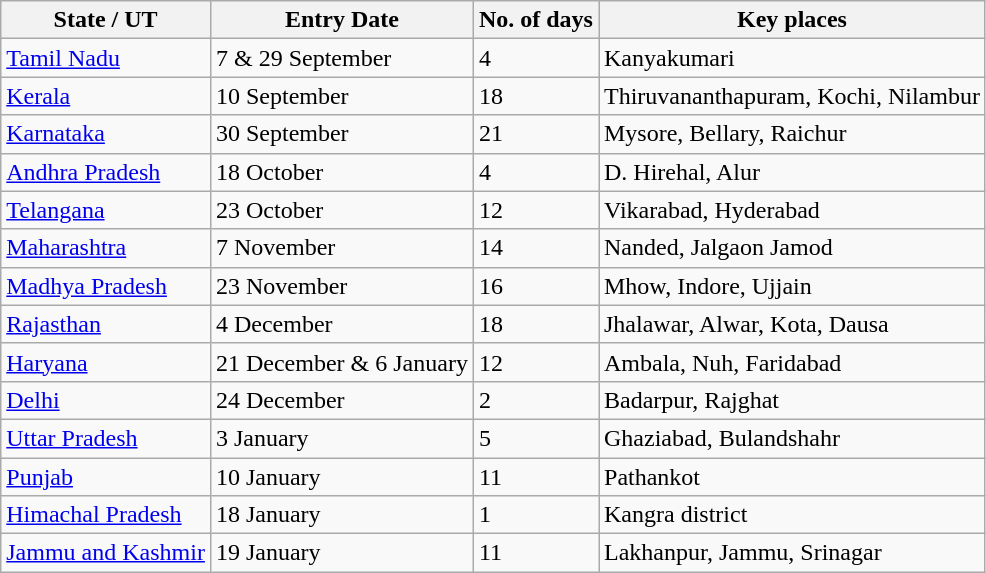<table class="wikitable">
<tr>
<th>State / UT</th>
<th>Entry Date</th>
<th>No. of days</th>
<th>Key places</th>
</tr>
<tr>
<td><a href='#'>Tamil Nadu</a></td>
<td>7 & 29 September</td>
<td>4</td>
<td>Kanyakumari</td>
</tr>
<tr>
<td><a href='#'>Kerala</a></td>
<td>10 September</td>
<td>18</td>
<td>Thiruvananthapuram, Kochi, Nilambur</td>
</tr>
<tr>
<td><a href='#'>Karnataka</a></td>
<td>30 September</td>
<td>21</td>
<td>Mysore, Bellary, Raichur</td>
</tr>
<tr>
<td><a href='#'>Andhra Pradesh</a></td>
<td>18 October</td>
<td>4</td>
<td>D. Hirehal, Alur</td>
</tr>
<tr>
<td><a href='#'>Telangana</a></td>
<td>23 October</td>
<td>12</td>
<td>Vikarabad, Hyderabad</td>
</tr>
<tr>
<td><a href='#'>Maharashtra</a></td>
<td>7 November</td>
<td>14</td>
<td>Nanded, Jalgaon Jamod</td>
</tr>
<tr>
<td><a href='#'>Madhya Pradesh</a></td>
<td>23 November</td>
<td>16</td>
<td>Mhow, Indore, Ujjain</td>
</tr>
<tr>
<td><a href='#'>Rajasthan</a></td>
<td>4 December</td>
<td>18</td>
<td>Jhalawar, Alwar, Kota, Dausa</td>
</tr>
<tr>
<td><a href='#'>Haryana</a></td>
<td>21 December & 6 January</td>
<td>12</td>
<td>Ambala, Nuh, Faridabad</td>
</tr>
<tr>
<td><a href='#'>Delhi</a></td>
<td>24 December</td>
<td>2</td>
<td>Badarpur, Rajghat</td>
</tr>
<tr>
<td><a href='#'>Uttar Pradesh</a></td>
<td>3 January</td>
<td>5</td>
<td>Ghaziabad, Bulandshahr</td>
</tr>
<tr>
<td><a href='#'>Punjab</a></td>
<td>10 January</td>
<td>11</td>
<td>Pathankot</td>
</tr>
<tr>
<td><a href='#'>Himachal Pradesh</a></td>
<td>18 January</td>
<td>1</td>
<td>Kangra district</td>
</tr>
<tr>
<td><a href='#'>Jammu and Kashmir</a></td>
<td>19 January</td>
<td>11</td>
<td>Lakhanpur, Jammu, Srinagar</td>
</tr>
</table>
